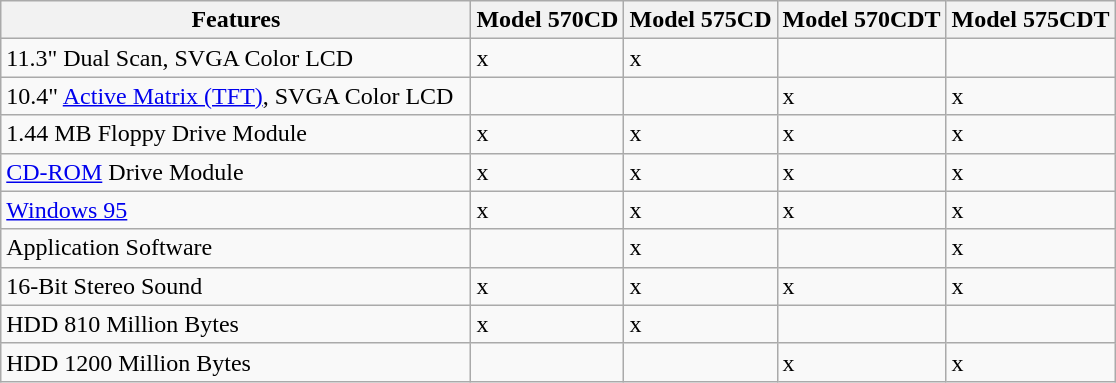<table class="wikitable">
<tr>
<th>Features</th>
<th>Model 570CD</th>
<th>Model 575CD</th>
<th>Model 570CDT</th>
<th>Model 575CDT</th>
</tr>
<tr>
<td>11.3" Dual Scan, SVGA Color LCD</td>
<td>x</td>
<td>x</td>
<td></td>
<td></td>
</tr>
<tr>
<td>10.4" <a href='#'>Active Matrix (TFT)</a>, SVGA Color LCD  </td>
<td></td>
<td></td>
<td>x</td>
<td>x</td>
</tr>
<tr>
<td>1.44 MB Floppy Drive Module</td>
<td>x</td>
<td>x</td>
<td>x</td>
<td>x</td>
</tr>
<tr>
<td><a href='#'>CD-ROM</a> Drive Module</td>
<td>x</td>
<td>x</td>
<td>x</td>
<td>x</td>
</tr>
<tr>
<td><a href='#'>Windows 95</a></td>
<td>x</td>
<td>x</td>
<td>x</td>
<td>x</td>
</tr>
<tr>
<td>Application Software</td>
<td></td>
<td>x</td>
<td></td>
<td>x</td>
</tr>
<tr>
<td>16-Bit Stereo Sound</td>
<td>x</td>
<td>x</td>
<td>x</td>
<td>x</td>
</tr>
<tr>
<td>HDD 810 Million Bytes</td>
<td>x</td>
<td>x</td>
<td></td>
<td></td>
</tr>
<tr>
<td>HDD 1200 Million Bytes</td>
<td></td>
<td></td>
<td>x</td>
<td>x</td>
</tr>
</table>
